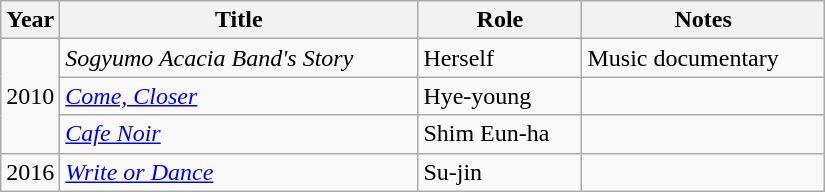<table class="wikitable" style="width:550px">
<tr>
<th width=10>Year</th>
<th>Title</th>
<th>Role</th>
<th>Notes</th>
</tr>
<tr>
<td rowspan=3>2010</td>
<td><em>Sogyumo Acacia Band's Story</em></td>
<td>Herself</td>
<td>Music documentary</td>
</tr>
<tr>
<td><em><a href='#'>Come, Closer</a></em></td>
<td>Hye-young</td>
<td></td>
</tr>
<tr>
<td><em><a href='#'>Cafe Noir</a></em></td>
<td>Shim Eun-ha</td>
<td></td>
</tr>
<tr>
<td rowspan=1>2016</td>
<td><em><a href='#'>Write or Dance</a></em></td>
<td>Su-jin</td>
<td></td>
</tr>
</table>
